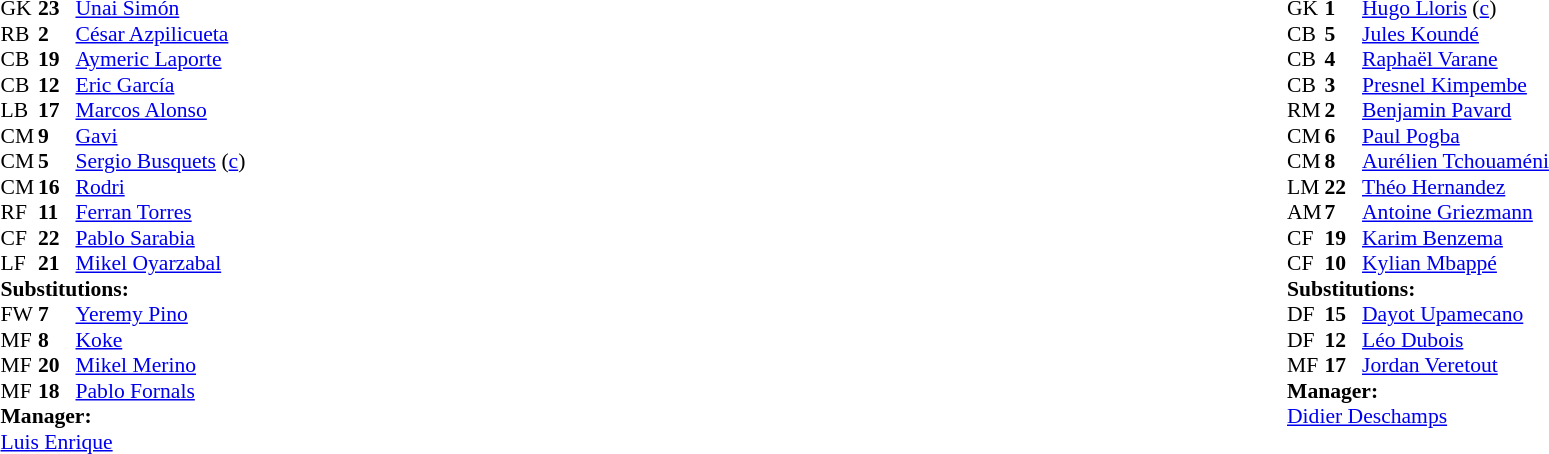<table width="100%">
<tr>
<td valign="top" width="40%"><br><table style="font-size:90%" cellspacing="0" cellpadding="0">
<tr>
<th width=25></th>
<th width=25></th>
</tr>
<tr>
<td>GK</td>
<td><strong>23</strong></td>
<td><a href='#'>Unai Simón</a></td>
</tr>
<tr>
<td>RB</td>
<td><strong>2</strong></td>
<td><a href='#'>César Azpilicueta</a></td>
</tr>
<tr>
<td>CB</td>
<td><strong>19</strong></td>
<td><a href='#'>Aymeric Laporte</a></td>
<td></td>
</tr>
<tr>
<td>CB</td>
<td><strong>12</strong></td>
<td><a href='#'>Eric García</a></td>
</tr>
<tr>
<td>LB</td>
<td><strong>17</strong></td>
<td><a href='#'>Marcos Alonso</a></td>
</tr>
<tr>
<td>CM</td>
<td><strong>9</strong></td>
<td><a href='#'>Gavi</a></td>
<td></td>
<td></td>
</tr>
<tr>
<td>CM</td>
<td><strong>5</strong></td>
<td><a href='#'>Sergio Busquets</a> (<a href='#'>c</a>)</td>
</tr>
<tr>
<td>CM</td>
<td><strong>16</strong></td>
<td><a href='#'>Rodri</a></td>
<td></td>
<td></td>
</tr>
<tr>
<td>RF</td>
<td><strong>11</strong></td>
<td><a href='#'>Ferran Torres</a></td>
<td></td>
<td></td>
</tr>
<tr>
<td>CF</td>
<td><strong>22</strong></td>
<td><a href='#'>Pablo Sarabia</a></td>
<td></td>
<td></td>
</tr>
<tr>
<td>LF</td>
<td><strong>21</strong></td>
<td><a href='#'>Mikel Oyarzabal</a></td>
</tr>
<tr>
<td colspan=3><strong>Substitutions:</strong></td>
</tr>
<tr>
<td>FW</td>
<td><strong>7</strong></td>
<td><a href='#'>Yeremy Pino</a></td>
<td></td>
<td></td>
</tr>
<tr>
<td>MF</td>
<td><strong>8</strong></td>
<td><a href='#'>Koke</a></td>
<td></td>
<td></td>
</tr>
<tr>
<td>MF</td>
<td><strong>20</strong></td>
<td><a href='#'>Mikel Merino</a></td>
<td></td>
<td></td>
</tr>
<tr>
<td>MF</td>
<td><strong>18</strong></td>
<td><a href='#'>Pablo Fornals</a></td>
<td></td>
<td></td>
</tr>
<tr>
<td colspan=3><strong>Manager:</strong></td>
</tr>
<tr>
<td colspan=3><a href='#'>Luis Enrique</a></td>
</tr>
</table>
</td>
<td valign="top"></td>
<td valign="top" width="50%"><br><table style="font-size:90%; margin:auto" cellspacing="0" cellpadding="0">
<tr>
<th width=25></th>
<th width=25></th>
</tr>
<tr>
<td>GK</td>
<td><strong>1</strong></td>
<td><a href='#'>Hugo Lloris</a> (<a href='#'>c</a>)</td>
</tr>
<tr>
<td>CB</td>
<td><strong>5</strong></td>
<td><a href='#'>Jules Koundé</a></td>
<td></td>
</tr>
<tr>
<td>CB</td>
<td><strong>4</strong></td>
<td><a href='#'>Raphaël Varane</a></td>
<td></td>
<td></td>
</tr>
<tr>
<td>CB</td>
<td><strong>3</strong></td>
<td><a href='#'>Presnel Kimpembe</a></td>
</tr>
<tr>
<td>RM</td>
<td><strong>2</strong></td>
<td><a href='#'>Benjamin Pavard</a></td>
<td></td>
<td></td>
</tr>
<tr>
<td>CM</td>
<td><strong>6</strong></td>
<td><a href='#'>Paul Pogba</a></td>
<td></td>
</tr>
<tr>
<td>CM</td>
<td><strong>8</strong></td>
<td><a href='#'>Aurélien Tchouaméni</a></td>
</tr>
<tr>
<td>LM</td>
<td><strong>22</strong></td>
<td><a href='#'>Théo Hernandez</a></td>
</tr>
<tr>
<td>AM</td>
<td><strong>7</strong></td>
<td><a href='#'>Antoine Griezmann</a></td>
<td></td>
<td></td>
</tr>
<tr>
<td>CF</td>
<td><strong>19</strong></td>
<td><a href='#'>Karim Benzema</a></td>
</tr>
<tr>
<td>CF</td>
<td><strong>10</strong></td>
<td><a href='#'>Kylian Mbappé</a></td>
<td></td>
</tr>
<tr>
<td colspan=3><strong>Substitutions:</strong></td>
</tr>
<tr>
<td>DF</td>
<td><strong>15</strong></td>
<td><a href='#'>Dayot Upamecano</a></td>
<td></td>
<td></td>
</tr>
<tr>
<td>DF</td>
<td><strong>12</strong></td>
<td><a href='#'>Léo Dubois</a></td>
<td></td>
<td></td>
</tr>
<tr>
<td>MF</td>
<td><strong>17</strong></td>
<td><a href='#'>Jordan Veretout</a></td>
<td></td>
<td></td>
</tr>
<tr>
<td colspan=3><strong>Manager:</strong></td>
</tr>
<tr>
<td colspan=3><a href='#'>Didier Deschamps</a></td>
</tr>
</table>
</td>
</tr>
</table>
